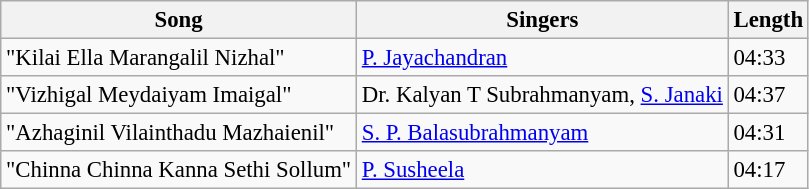<table class="wikitable" style="font-size:95%;">
<tr>
<th>Song</th>
<th>Singers</th>
<th>Length</th>
</tr>
<tr>
<td>"Kilai Ella Marangalil Nizhal"</td>
<td><a href='#'>P. Jayachandran</a></td>
<td>04:33</td>
</tr>
<tr>
<td>"Vizhigal Meydaiyam Imaigal"</td>
<td>Dr. Kalyan T Subrahmanyam, <a href='#'>S. Janaki</a></td>
<td>04:37</td>
</tr>
<tr>
<td>"Azhaginil Vilainthadu Mazhaienil"</td>
<td><a href='#'>S. P. Balasubrahmanyam</a></td>
<td>04:31</td>
</tr>
<tr>
<td>"Chinna Chinna Kanna Sethi Sollum"</td>
<td><a href='#'>P. Susheela</a></td>
<td>04:17</td>
</tr>
</table>
